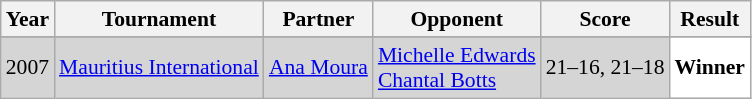<table class="sortable wikitable" style="font-size: 90%;">
<tr>
<th>Year</th>
<th>Tournament</th>
<th>Partner</th>
<th>Opponent</th>
<th>Score</th>
<th>Result</th>
</tr>
<tr>
</tr>
<tr style="background:#D5D5D5">
<td align="center">2007</td>
<td align="left"><a href='#'>Mauritius International</a></td>
<td align="left"> <a href='#'>Ana Moura</a></td>
<td align="left"> <a href='#'>Michelle Edwards</a> <br>  <a href='#'>Chantal Botts</a></td>
<td align="left">21–16, 21–18</td>
<td style="text-align:left; background:white"> <strong>Winner</strong></td>
</tr>
</table>
